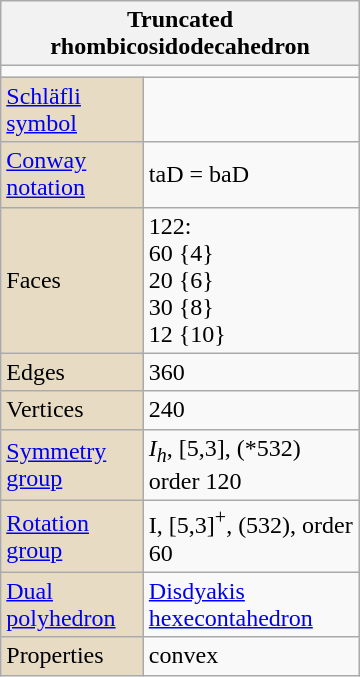<table class="wikitable" bgcolor="#ffffff" cellpadding="5" align="right" style="margin-left:10px" width="240">
<tr>
<th bgcolor=#e7dcc3 colspan=2>Truncated rhombicosidodecahedron</th>
</tr>
<tr>
<td colspan=2 align=center></td>
</tr>
<tr>
<td bgcolor=#e7dcc3><a href='#'>Schläfli symbol</a></td>
<td></td>
</tr>
<tr>
<td bgcolor=#e7dcc3><a href='#'>Conway notation</a></td>
<td>taD = baD</td>
</tr>
<tr>
<td bgcolor=#e7dcc3>Faces</td>
<td>122:<br>60 {4}<br>20 {6}<br>30 {8}<br>12 {10}</td>
</tr>
<tr>
<td bgcolor=#e7dcc3>Edges</td>
<td>360</td>
</tr>
<tr>
<td bgcolor=#e7dcc3>Vertices</td>
<td>240</td>
</tr>
<tr>
<td bgcolor=#e7dcc3><a href='#'>Symmetry group</a></td>
<td><em>I</em><sub><em>h</em></sub>, [5,3], (*532) order 120</td>
</tr>
<tr>
<td bgcolor=#e7dcc3><a href='#'>Rotation group</a></td>
<td>I, [5,3]<sup>+</sup>, (532), order 60</td>
</tr>
<tr>
<td bgcolor=#e7dcc3><a href='#'>Dual polyhedron</a></td>
<td><a href='#'>Disdyakis hexecontahedron</a><br></td>
</tr>
<tr>
<td bgcolor=#e7dcc3>Properties</td>
<td>convex</td>
</tr>
</table>
